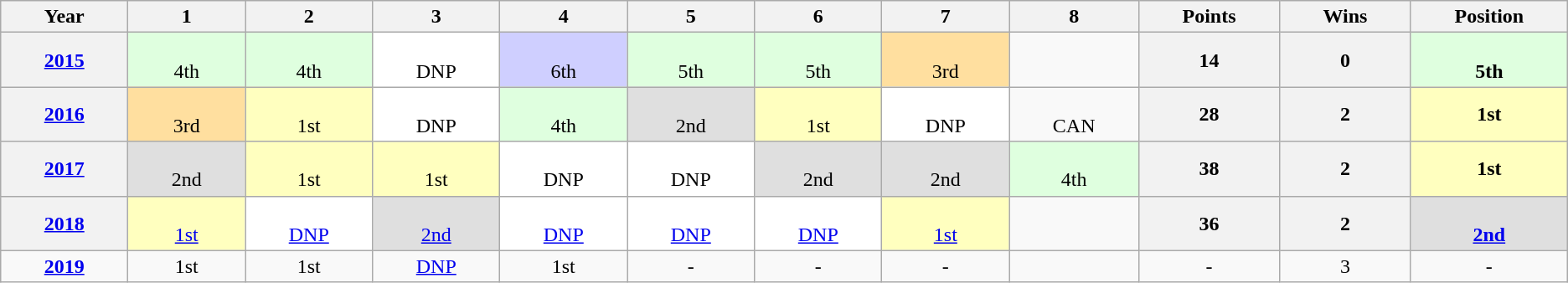<table class="wikitable" style="text-align: center;" style="font-size:small" style="clear:both;">
<tr>
<th width="2%">Year</th>
<th width="2%">1</th>
<th width="2%">2</th>
<th width="2%">3</th>
<th width="2%">4</th>
<th width="2%">5</th>
<th width="2%">6</th>
<th width="2%">7</th>
<th width="2%">8</th>
<th width="2%">Points</th>
<th width="2%">Wins</th>
<th width="2%">Position</th>
</tr>
<tr align=center>
<th><a href='#'>2015</a></th>
<td style="background:#DFFFDF;"> <br>4th</td>
<td style="background:#DFFFDF;"> <br>4th</td>
<td style="background:#FFFFFF;"> <br>DNP</td>
<td style="background:#CFCFFF;"> <br>6th</td>
<td style="background:#DFFFDF;"> <br>5th</td>
<td style="background:#DFFFDF;"> <br>5th</td>
<td style="background:#FFDF9F;"> <br>3rd</td>
<td></td>
<th>14</th>
<th>0</th>
<th style="background:#DFFFDF;"> <br>5th</th>
</tr>
<tr align=center>
<th><a href='#'>2016</a></th>
<td style="background:#ffdf9f;"> <br>3rd</td>
<td style="background:#ffffbf;"> <br>1st</td>
<td style="background:#FFFFFF;"> <br>DNP</td>
<td style="background:#dfffdf;"> <br>4th</td>
<td style="background:#dfdfdf;"> <br>2nd</td>
<td style="background:#ffffbf;"> <br>1st</td>
<td style="background:#FFFFFF;"> <br>DNP</td>
<td> <br>CAN</td>
<th>28</th>
<th>2</th>
<th style="background:#ffffbf;">1st</th>
</tr>
<tr align=center>
<th><a href='#'>2017</a></th>
<td style="background:#dfdfdf;"> <br>2nd</td>
<td style="background:#ffffbf;"> <br>1st</td>
<td style="background:#ffffbf;"> <br>1st</td>
<td style="background:#FFFFFF;"> <br>DNP</td>
<td style="background:#FFFFFF;"> <br>DNP</td>
<td style="background:#dfdfdf;"> <br>2nd</td>
<td style="background:#dfdfdf;"> <br>2nd</td>
<td style="background:#dfffdf;"> <br>4th</td>
<th>38</th>
<th>2</th>
<th style="background:#ffffbf;">1st</th>
</tr>
<tr align=center>
<th><a href='#'>2018</a></th>
<td style="background:#ffffbf;"><br><a href='#'>1st</a></td>
<td style="background:#FFFFFF;"><br><a href='#'>DNP</a></td>
<td style="background:#DFDFDF;"><br><a href='#'>2nd</a></td>
<td style="background:#FFFFFF;"><br><a href='#'>DNP</a></td>
<td style="background:#FFFFFF;"><br><a href='#'>DNP</a></td>
<td style="background:#FFFFFF;"><br><a href='#'>DNP</a></td>
<td style="background:#ffffbf;"><br><a href='#'>1st</a></td>
<td></td>
<th>36</th>
<th>2</th>
<th style="background:#DFDFDF;"><br><a href='#'>2nd</a></th>
</tr>
<tr align=center>
<td><a href='#'><strong>2019</strong></a></td>
<td>1st</td>
<td>1st</td>
<td><a href='#'>DNP</a></td>
<td>1st</td>
<td>-</td>
<td>-</td>
<td>-</td>
<td></td>
<td>-</td>
<td>3</td>
<td>-</td>
</tr>
</table>
